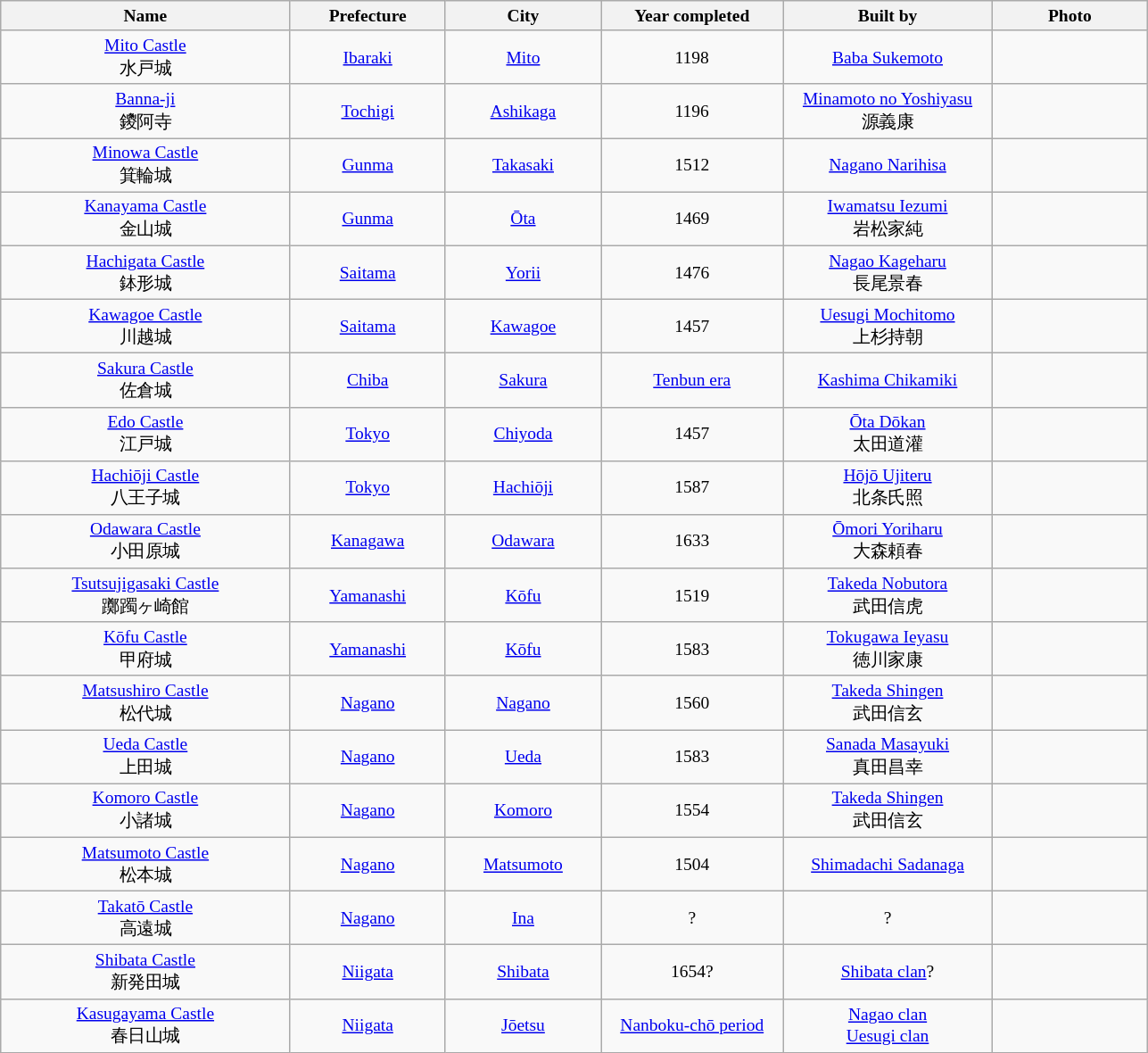<table class="wikitable" style="text-align:center; font-size:small;">
<tr>
<th style="width: 210px;">Name</th>
<th style="width: 110px;">Prefecture</th>
<th style="width: 110px;">City</th>
<th style="width: 130px;">Year completed</th>
<th style="width: 150px;">Built by</th>
<th style="width: 110px;">Photo</th>
</tr>
<tr>
<td><a href='#'>Mito Castle</a><br>水戸城</td>
<td><a href='#'>Ibaraki</a></td>
<td><a href='#'>Mito</a></td>
<td>1198</td>
<td><a href='#'>Baba Sukemoto</a><br></td>
<td></td>
</tr>
<tr>
<td><a href='#'>Banna-ji</a><br>鑁阿寺</td>
<td><a href='#'>Tochigi</a></td>
<td><a href='#'>Ashikaga</a></td>
<td>1196</td>
<td><a href='#'>Minamoto no Yoshiyasu</a><br>源義康</td>
<td></td>
</tr>
<tr>
<td><a href='#'>Minowa Castle</a><br>箕輪城</td>
<td><a href='#'>Gunma</a></td>
<td><a href='#'>Takasaki</a></td>
<td>1512</td>
<td><a href='#'>Nagano Narihisa</a><br></td>
<td></td>
</tr>
<tr>
<td><a href='#'>Kanayama Castle</a><br>金山城</td>
<td><a href='#'>Gunma</a></td>
<td><a href='#'>Ōta</a></td>
<td>1469</td>
<td><a href='#'>Iwamatsu Iezumi</a><br>岩松家純</td>
<td></td>
</tr>
<tr>
<td><a href='#'>Hachigata Castle</a><br>鉢形城</td>
<td><a href='#'>Saitama</a></td>
<td><a href='#'>Yorii</a></td>
<td>1476</td>
<td><a href='#'>Nagao Kageharu</a><br>長尾景春</td>
<td></td>
</tr>
<tr>
<td><a href='#'>Kawagoe Castle</a><br>川越城</td>
<td><a href='#'>Saitama</a></td>
<td><a href='#'>Kawagoe</a></td>
<td>1457</td>
<td><a href='#'>Uesugi Mochitomo</a><br>上杉持朝</td>
<td></td>
</tr>
<tr>
<td><a href='#'>Sakura Castle</a><br>佐倉城</td>
<td><a href='#'>Chiba</a></td>
<td><a href='#'>Sakura</a></td>
<td><a href='#'>Tenbun era</a></td>
<td><a href='#'>Kashima Chikamiki</a></td>
<td></td>
</tr>
<tr>
<td><a href='#'>Edo Castle</a><br>江戸城</td>
<td><a href='#'>Tokyo</a></td>
<td><a href='#'>Chiyoda</a></td>
<td>1457</td>
<td><a href='#'>Ōta Dōkan</a><br>太田道灌</td>
<td></td>
</tr>
<tr>
<td><a href='#'>Hachiōji Castle</a><br>八王子城</td>
<td><a href='#'>Tokyo</a></td>
<td><a href='#'>Hachiōji</a></td>
<td>1587</td>
<td><a href='#'>Hōjō Ujiteru</a><br>北条氏照</td>
<td></td>
</tr>
<tr>
<td><a href='#'>Odawara Castle</a><br>小田原城</td>
<td><a href='#'>Kanagawa</a></td>
<td><a href='#'>Odawara</a></td>
<td>1633</td>
<td><a href='#'>Ōmori Yoriharu</a><br>大森頼春</td>
<td></td>
</tr>
<tr>
<td><a href='#'>Tsutsujigasaki Castle</a><br>躑躅ヶ崎館</td>
<td><a href='#'>Yamanashi</a></td>
<td><a href='#'>Kōfu</a></td>
<td>1519</td>
<td><a href='#'>Takeda Nobutora</a><br>武田信虎</td>
<td></td>
</tr>
<tr>
<td><a href='#'>Kōfu Castle</a><br>甲府城</td>
<td><a href='#'>Yamanashi</a></td>
<td><a href='#'>Kōfu</a></td>
<td>1583</td>
<td><a href='#'>Tokugawa Ieyasu</a><br>徳川家康</td>
<td></td>
</tr>
<tr>
<td><a href='#'>Matsushiro Castle</a><br>松代城</td>
<td><a href='#'>Nagano</a></td>
<td><a href='#'>Nagano</a></td>
<td>1560</td>
<td><a href='#'>Takeda Shingen</a><br>武田信玄</td>
<td></td>
</tr>
<tr>
<td><a href='#'>Ueda Castle</a><br>上田城</td>
<td><a href='#'>Nagano</a></td>
<td><a href='#'>Ueda</a></td>
<td>1583</td>
<td><a href='#'>Sanada Masayuki</a><br>真田昌幸</td>
<td></td>
</tr>
<tr>
<td><a href='#'>Komoro Castle</a><br>小諸城</td>
<td><a href='#'>Nagano</a></td>
<td><a href='#'>Komoro</a></td>
<td>1554</td>
<td><a href='#'>Takeda Shingen</a><br>武田信玄</td>
<td></td>
</tr>
<tr>
<td><a href='#'>Matsumoto Castle</a><br>松本城</td>
<td><a href='#'>Nagano</a></td>
<td><a href='#'>Matsumoto</a></td>
<td>1504</td>
<td><a href='#'>Shimadachi Sadanaga</a></td>
<td></td>
</tr>
<tr>
<td><a href='#'>Takatō Castle</a><br>高遠城</td>
<td><a href='#'>Nagano</a></td>
<td><a href='#'>Ina</a></td>
<td>?</td>
<td>?</td>
<td></td>
</tr>
<tr>
<td><a href='#'>Shibata Castle</a><br>新発田城</td>
<td><a href='#'>Niigata</a></td>
<td><a href='#'>Shibata</a></td>
<td>1654?</td>
<td><a href='#'>Shibata clan</a>?</td>
<td></td>
</tr>
<tr>
<td><a href='#'>Kasugayama Castle</a><br>春日山城</td>
<td><a href='#'>Niigata</a></td>
<td><a href='#'>Jōetsu</a></td>
<td><a href='#'>Nanboku-chō period</a></td>
<td><a href='#'>Nagao clan</a><br><a href='#'>Uesugi clan</a></td>
<td></td>
</tr>
</table>
